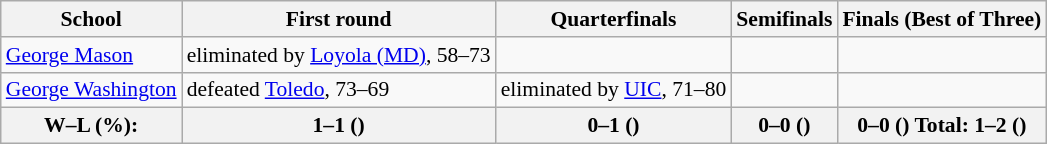<table class="wikitable" style="white-space:nowrap; font-size:90%;">
<tr>
<th>School</th>
<th>First round</th>
<th>Quarterfinals</th>
<th>Semifinals</th>
<th>Finals (Best of Three)</th>
</tr>
<tr>
<td><a href='#'>George Mason</a></td>
<td>eliminated by <a href='#'>Loyola (MD)</a>, 58–73</td>
<td></td>
<td></td>
<td></td>
</tr>
<tr>
<td><a href='#'>George Washington</a></td>
<td>defeated <a href='#'>Toledo</a>, 73–69</td>
<td>eliminated by <a href='#'>UIC</a>, 71–80</td>
<td></td>
<td></td>
</tr>
<tr>
<th>W–L (%):</th>
<th>1–1 ()</th>
<th>0–1 ()</th>
<th>0–0 ()</th>
<th>0–0 () Total: 1–2 ()</th>
</tr>
</table>
